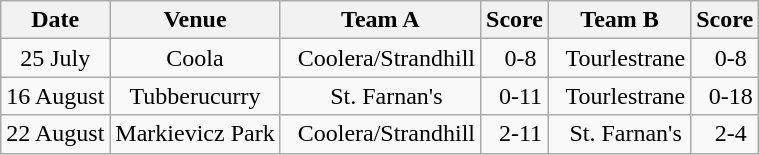<table class="wikitable">
<tr>
<th>Date</th>
<th>Venue</th>
<th>Team A</th>
<th>Score</th>
<th>Team B</th>
<th>Score</th>
</tr>
<tr align="center">
<td>25 July</td>
<td>Coola</td>
<td>  Coolera/Strandhill</td>
<td>  0-8</td>
<td>  Tourlestrane</td>
<td>  0-8</td>
</tr>
<tr align="center">
<td>16 August</td>
<td>Tubberucurry</td>
<td>  St. Farnan's</td>
<td>  0-11</td>
<td>  Tourlestrane</td>
<td>  0-18</td>
</tr>
<tr align="center">
<td>22 August</td>
<td>Markievicz Park</td>
<td>  Coolera/Strandhill</td>
<td>  2-11</td>
<td>  St. Farnan's</td>
<td>  2-4</td>
</tr>
</table>
